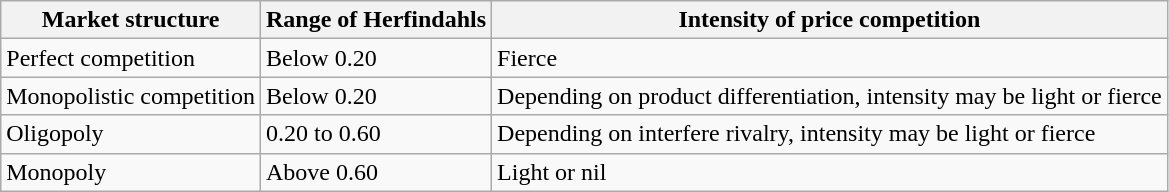<table class="wikitable">
<tr>
<th>Market structure</th>
<th>Range of Herfindahls</th>
<th>Intensity of price competition</th>
</tr>
<tr>
<td>Perfect competition</td>
<td>Below 0.20</td>
<td>Fierce</td>
</tr>
<tr>
<td>Monopolistic competition</td>
<td>Below 0.20</td>
<td>Depending on product differentiation, intensity may be light or fierce</td>
</tr>
<tr>
<td>Oligopoly</td>
<td>0.20 to 0.60</td>
<td>Depending on interfere rivalry, intensity may be light or fierce</td>
</tr>
<tr>
<td>Monopoly</td>
<td>Above 0.60</td>
<td>Light or nil</td>
</tr>
</table>
